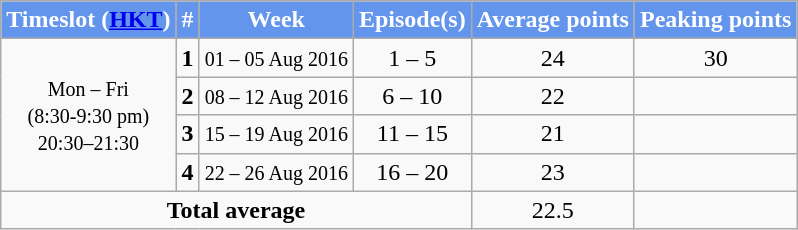<table class="wikitable" style="text-align:center;">
<tr>
<th style="background:cornflowerblue; color:white;">Timeslot (<a href='#'>HKT</a>)</th>
<th style="background:cornflowerblue; color:white;">#</th>
<th style="background:cornflowerblue; color:white;">Week</th>
<th style="background:cornflowerblue; color:white;">Episode(s)</th>
<th style="background:cornflowerblue; color:white;">Average points</th>
<th style="background:cornflowerblue; color:white;">Peaking points</th>
</tr>
<tr>
<td rowspan="4"><small>Mon – Fri<br>(8:30-9:30 pm)<br>20:30–21:30</small></td>
<td><strong>1</strong></td>
<td><small>01 – 05 Aug 2016</small></td>
<td>1 – 5</td>
<td>24</td>
<td>30</td>
</tr>
<tr>
<td><strong>2</strong></td>
<td><small>08 – 12 Aug 2016</small></td>
<td>6 – 10</td>
<td>22</td>
<td></td>
</tr>
<tr>
<td><strong>3</strong></td>
<td><small>15 – 19 Aug 2016</small></td>
<td>11 – 15</td>
<td>21</td>
<td></td>
</tr>
<tr>
<td><strong>4</strong></td>
<td><small>22 – 26 Aug 2016</small></td>
<td>16 – 20</td>
<td>23</td>
<td></td>
</tr>
<tr>
<td colspan="4"><strong>Total average</strong></td>
<td>22.5</td>
<td></td>
</tr>
</table>
